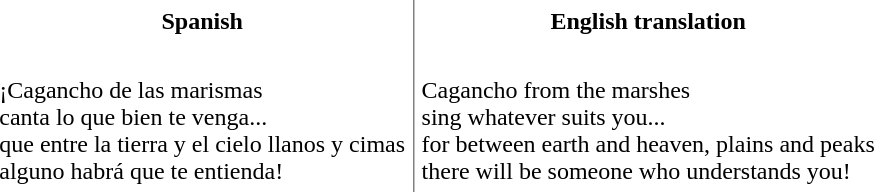<table style="margin:1em auto;" class="toccolours" cellpadding="5" rules="cols">
<tr>
<th>Spanish</th>
<th>English translation</th>
</tr>
<tr>
<td><br>¡Cagancho de las marismas<br>
canta lo que bien te venga...<br>
que entre la tierra y el cielo llanos y cimas<br>
alguno habrá que te entienda!<br></td>
<td><br>Cagancho from the marshes<br>
sing whatever suits you...<br>
for between earth and heaven, plains and peaks<br>
there will be someone who understands you!<br></td>
</tr>
</table>
